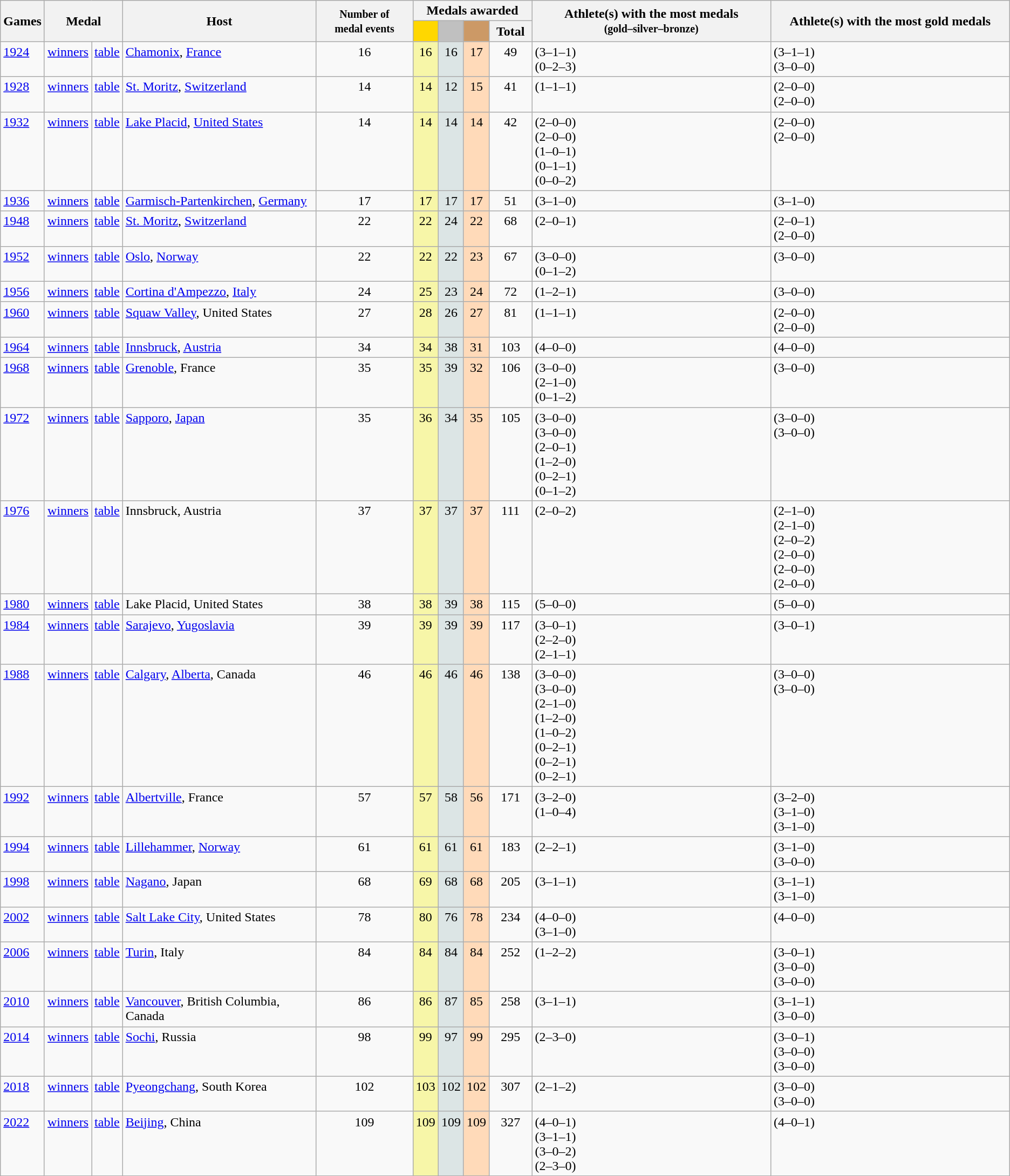<table class="wikitable">
<tr>
<th rowspan=2 width=3%>Games</th>
<th rowspan=2 colspan=2 width=7%>Medal</th>
<th rowspan=2 width=20%>Host</th>
<th rowspan=2 width=10%><small>Number of<br>medal events</small></th>
<th colspan=4 width=10%>Medals awarded</th>
<th rowspan=2 width=25%>Athlete(s) with the most medals <br> <small>(gold–silver–bronze)</small></th>
<th rowspan=2 width=25%>Athlete(s) with the most gold medals</th>
</tr>
<tr>
<th style="background-color:gold; width=7%;"></th>
<th style="background-color:silver; width=7%;"></th>
<th style="background-color:#cc9966; width=7%;"></th>
<th style="width:4em;">Total</th>
</tr>
<tr valign="top">
<td><a href='#'>1924</a></td>
<td><a href='#'>winners</a></td>
<td><a href='#'>table</a></td>
<td> <a href='#'>Chamonix</a>, <a href='#'>France</a></td>
<td align=center>16</td>
<td align=center bgcolor="#F7F6A8">16</td>
<td align=center bgcolor="#DCE5E5">16</td>
<td align=center bgcolor="#FFDAB9">17</td>
<td align=center>49</td>
<td> (3–1–1)<br> (0–2–3)</td>
<td> (3–1–1)<br> (3–0–0)</td>
</tr>
<tr valign="top">
<td><a href='#'>1928</a></td>
<td><a href='#'>winners</a></td>
<td><a href='#'>table</a></td>
<td> <a href='#'>St. Moritz</a>, <a href='#'>Switzerland</a></td>
<td align=center>14</td>
<td align=center bgcolor="#F7F6A8">14</td>
<td align=center bgcolor="#DCE5E5">12</td>
<td align=center bgcolor="#FFDAB9">15</td>
<td align=center>41</td>
<td> (1–1–1)</td>
<td> (2–0–0)<br> (2–0–0)</td>
</tr>
<tr valign="top">
<td><a href='#'>1932</a></td>
<td><a href='#'>winners</a></td>
<td><a href='#'>table</a></td>
<td> <a href='#'>Lake Placid</a>, <a href='#'>United States</a></td>
<td align=center>14</td>
<td align=center bgcolor="#F7F6A8">14</td>
<td align=center bgcolor="#DCE5E5">14</td>
<td align=center bgcolor="#FFDAB9">14</td>
<td align=center>42</td>
<td> (2–0–0)<br> (2–0–0)<br> (1–0–1)<br> (0–1–1)<br> (0–0–2)</td>
<td> (2–0–0)<br> (2–0–0)</td>
</tr>
<tr valign="top">
<td><a href='#'>1936</a></td>
<td><a href='#'>winners</a></td>
<td><a href='#'>table</a></td>
<td> <a href='#'>Garmisch-Partenkirchen</a>, <a href='#'>Germany</a></td>
<td align=center>17</td>
<td align=center bgcolor="#F7F6A8">17</td>
<td align=center bgcolor="#DCE5E5">17</td>
<td align=center bgcolor="#FFDAB9">17</td>
<td align=center>51</td>
<td> (3–1–0)</td>
<td> (3–1–0)</td>
</tr>
<tr valign="top">
<td><a href='#'>1948</a></td>
<td><a href='#'>winners</a></td>
<td><a href='#'>table</a></td>
<td> <a href='#'>St. Moritz</a>, <a href='#'>Switzerland</a></td>
<td align=center>22</td>
<td align=center bgcolor="#F7F6A8">22</td>
<td align=center bgcolor="#DCE5E5">24</td>
<td align=center bgcolor="#FFDAB9">22</td>
<td align=center>68</td>
<td> (2–0–1)</td>
<td> (2–0–1)<br> (2–0–0)</td>
</tr>
<tr valign="top">
<td><a href='#'>1952</a></td>
<td><a href='#'>winners</a></td>
<td><a href='#'>table</a></td>
<td> <a href='#'>Oslo</a>, <a href='#'>Norway</a></td>
<td align=center>22</td>
<td align=center bgcolor="#F7F6A8">22</td>
<td align=center bgcolor="#DCE5E5">22</td>
<td align=center bgcolor="#FFDAB9">23</td>
<td align=center>67</td>
<td> (3–0–0)<br> (0–1–2)</td>
<td> (3–0–0)</td>
</tr>
<tr valign="top">
<td><a href='#'>1956</a></td>
<td><a href='#'>winners</a></td>
<td><a href='#'>table</a></td>
<td> <a href='#'>Cortina d'Ampezzo</a>, <a href='#'>Italy</a></td>
<td align=center>24</td>
<td align=center bgcolor="#F7F6A8">25</td>
<td align=center bgcolor="#DCE5E5">23</td>
<td align=center bgcolor="#FFDAB9">24</td>
<td align=center>72</td>
<td> (1–2–1)</td>
<td> (3–0–0)</td>
</tr>
<tr valign="top">
<td><a href='#'>1960</a></td>
<td><a href='#'>winners</a></td>
<td><a href='#'>table</a></td>
<td> <a href='#'>Squaw Valley</a>, United States</td>
<td align=center>27</td>
<td align=center bgcolor="#F7F6A8">28</td>
<td align=center bgcolor="#DCE5E5">26</td>
<td align=center bgcolor="#FFDAB9">27</td>
<td align=center>81</td>
<td> (1–1–1)</td>
<td> (2–0–0)<br> (2–0–0)</td>
</tr>
<tr valign="top">
<td><a href='#'>1964</a></td>
<td><a href='#'>winners</a></td>
<td><a href='#'>table</a></td>
<td> <a href='#'>Innsbruck</a>, <a href='#'>Austria</a></td>
<td align=center>34</td>
<td align=center bgcolor="#F7F6A8">34</td>
<td align=center bgcolor="#DCE5E5">38</td>
<td align=center bgcolor="#FFDAB9">31</td>
<td align=center>103</td>
<td> (4–0–0)</td>
<td> (4–0–0)</td>
</tr>
<tr valign="top">
<td><a href='#'>1968</a></td>
<td><a href='#'>winners</a></td>
<td><a href='#'>table</a></td>
<td> <a href='#'>Grenoble</a>, France</td>
<td align=center>35</td>
<td align=center bgcolor="#F7F6A8">35</td>
<td align=center bgcolor="#DCE5E5">39</td>
<td align=center bgcolor="#FFDAB9">32</td>
<td align=center>106</td>
<td> (3–0–0)<br> (2–1–0)<br> (0–1–2)</td>
<td> (3–0–0)</td>
</tr>
<tr valign="top">
<td><a href='#'>1972</a></td>
<td><a href='#'>winners</a></td>
<td><a href='#'>table</a></td>
<td> <a href='#'>Sapporo</a>, <a href='#'>Japan</a></td>
<td align=center>35</td>
<td align=center bgcolor="#F7F6A8">36</td>
<td align=center bgcolor="#DCE5E5">34</td>
<td align=center bgcolor="#FFDAB9">35</td>
<td align=center>105</td>
<td> (3–0–0)<br> (3–0–0)<br> (2–0–1)<br> (1–2–0)<br> (0–2–1)<br> (0–1–2)</td>
<td> (3–0–0)<br> (3–0–0)</td>
</tr>
<tr valign="top">
<td><a href='#'>1976</a></td>
<td><a href='#'>winners</a></td>
<td><a href='#'>table</a></td>
<td> Innsbruck, Austria</td>
<td align=center>37</td>
<td align=center bgcolor="#F7F6A8">37</td>
<td align=center bgcolor="#DCE5E5">37</td>
<td align=center bgcolor="#FFDAB9">37</td>
<td align=center>111</td>
<td> (2–0–2)</td>
<td> (2–1–0)<br> (2–1–0)<br> (2–0–2)<br> (2–0–0)<br> (2–0–0)<br> (2–0–0)</td>
</tr>
<tr valign="top">
<td><a href='#'>1980</a></td>
<td><a href='#'>winners</a></td>
<td><a href='#'>table</a></td>
<td> Lake Placid, United States</td>
<td align=center>38</td>
<td align=center bgcolor="#F7F6A8">38</td>
<td align=center bgcolor="#DCE5E5">39</td>
<td align=center bgcolor="#FFDAB9">38</td>
<td align=center>115</td>
<td> (5–0–0)</td>
<td> (5–0–0)</td>
</tr>
<tr valign="top">
<td><a href='#'>1984</a></td>
<td><a href='#'>winners</a></td>
<td><a href='#'>table</a></td>
<td> <a href='#'>Sarajevo</a>, <a href='#'>Yugoslavia</a></td>
<td align=center>39</td>
<td align=center bgcolor="#F7F6A8">39</td>
<td align=center bgcolor="#DCE5E5">39</td>
<td align=center bgcolor="#FFDAB9">39</td>
<td align=center>117</td>
<td> (3–0–1)<br> (2–2–0)<br> (2–1–1)</td>
<td> (3–0–1)</td>
</tr>
<tr valign="top">
<td><a href='#'>1988</a></td>
<td><a href='#'>winners</a></td>
<td><a href='#'>table</a></td>
<td> <a href='#'>Calgary</a>, <a href='#'>Alberta</a>, Canada</td>
<td align=center>46</td>
<td align=center bgcolor="#F7F6A8">46</td>
<td align=center bgcolor="#DCE5E5">46</td>
<td align=center bgcolor="#FFDAB9">46</td>
<td align=center>138</td>
<td> (3–0–0)<br> (3–0–0)<br> (2–1–0)<br> (1–2–0)<br> (1–0–2)<br> (0–2–1)<br> (0–2–1)<br> (0–2–1)</td>
<td> (3–0–0)<br> (3–0–0)</td>
</tr>
<tr valign="top">
<td><a href='#'>1992</a></td>
<td><a href='#'>winners</a></td>
<td><a href='#'>table</a></td>
<td> <a href='#'>Albertville</a>, France</td>
<td align=center>57</td>
<td align=center bgcolor="#F7F6A8">57</td>
<td align=center bgcolor="#DCE5E5">58</td>
<td align=center bgcolor="#FFDAB9">56</td>
<td align=center>171</td>
<td> (3–2–0)<br> (1–0–4)</td>
<td> (3–2–0)<br> (3–1–0)<br> (3–1–0)</td>
</tr>
<tr valign="top">
<td><a href='#'>1994</a></td>
<td><a href='#'>winners</a></td>
<td><a href='#'>table</a></td>
<td> <a href='#'>Lillehammer</a>, <a href='#'>Norway</a></td>
<td align=center>61</td>
<td align=center bgcolor="#F7F6A8">61</td>
<td align=center bgcolor="#DCE5E5">61</td>
<td align=center bgcolor="#FFDAB9">61</td>
<td align=center>183</td>
<td> (2–2–1)</td>
<td> (3–1–0)<br> (3–0–0)</td>
</tr>
<tr valign="top">
<td><a href='#'>1998</a></td>
<td><a href='#'>winners</a></td>
<td><a href='#'>table</a></td>
<td> <a href='#'>Nagano</a>, Japan</td>
<td align=center>68</td>
<td align=center bgcolor="#F7F6A8">69</td>
<td align=center bgcolor="#DCE5E5">68</td>
<td align=center bgcolor="#FFDAB9">68</td>
<td align=center>205</td>
<td> (3–1–1)</td>
<td> (3–1–1)<br> (3–1–0)</td>
</tr>
<tr valign="top">
<td><a href='#'>2002</a></td>
<td><a href='#'>winners</a></td>
<td><a href='#'>table</a></td>
<td> <a href='#'>Salt Lake City</a>, United States</td>
<td align=center>78</td>
<td align=center bgcolor="#F7F6A8">80</td>
<td align=center bgcolor="#DCE5E5">76</td>
<td align=center bgcolor="#FFDAB9">78</td>
<td align=center>234</td>
<td> (4–0–0)<br> (3–1–0)</td>
<td> (4–0–0)</td>
</tr>
<tr valign="top">
<td><a href='#'>2006</a></td>
<td><a href='#'>winners</a></td>
<td><a href='#'>table</a></td>
<td> <a href='#'>Turin</a>, Italy</td>
<td align=center>84</td>
<td align=center bgcolor="#F7F6A8">84</td>
<td align=center bgcolor="#DCE5E5">84</td>
<td align=center bgcolor="#FFDAB9">84</td>
<td align=center>252</td>
<td> (1–2–2)</td>
<td> (3–0–1)<br> (3–0–0)<br> (3–0–0)</td>
</tr>
<tr valign="top">
<td><a href='#'>2010</a></td>
<td><a href='#'>winners</a></td>
<td><a href='#'>table</a></td>
<td> <a href='#'>Vancouver</a>, British Columbia, Canada</td>
<td align=center>86</td>
<td align=center bgcolor="#F7F6A8">86</td>
<td align=center bgcolor="#DCE5E5">87</td>
<td align=center bgcolor="#FFDAB9">85</td>
<td align=center>258</td>
<td> (3–1–1)</td>
<td> (3–1–1)<br> (3–0–0)</td>
</tr>
<tr valign="top">
<td><a href='#'>2014</a></td>
<td><a href='#'>winners</a></td>
<td><a href='#'>table</a></td>
<td> <a href='#'>Sochi</a>, Russia</td>
<td align=center>98</td>
<td align=center bgcolor="#F7F6A8">99</td>
<td align=center bgcolor="#DCE5E5">97</td>
<td align=center bgcolor="#FFDAB9">99</td>
<td align=center>295</td>
<td> (2–3–0)</td>
<td> (3–0–1)<br> (3–0–0)<br> (3–0–0)</td>
</tr>
<tr valign="top">
<td><a href='#'>2018</a></td>
<td><a href='#'>winners</a></td>
<td><a href='#'>table</a></td>
<td> <a href='#'>Pyeongchang</a>, South Korea</td>
<td align=center>102</td>
<td align=center bgcolor="#F7F6A8">103</td>
<td align=center bgcolor="#DCE5E5">102</td>
<td align=center bgcolor="#FFDAB9">102</td>
<td align=center>307</td>
<td> (2–1–2)</td>
<td> (3–0–0)<br> (3–0–0)</td>
</tr>
<tr valign="top">
<td><a href='#'>2022</a></td>
<td><a href='#'>winners</a></td>
<td><a href='#'>table</a></td>
<td> <a href='#'>Beijing</a>, China</td>
<td align=center>109</td>
<td align=center bgcolor="#F7F6A8">109</td>
<td align=center bgcolor="#DCE5E5">109</td>
<td align=center bgcolor="#FFDAB9">109</td>
<td align=center>327</td>
<td> (4–0–1)<br> (3–1–1)<br> (3–0–2)<br> (2–3–0)</td>
<td> (4–0–1)</td>
</tr>
</table>
